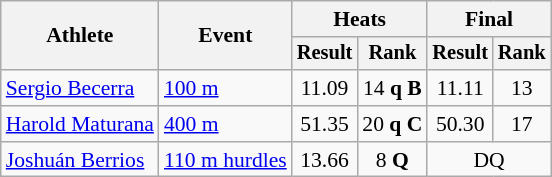<table class="wikitable" style="font-size:90%">
<tr>
<th rowspan=2>Athlete</th>
<th rowspan=2>Event</th>
<th colspan=2>Heats</th>
<th colspan=2>Final</th>
</tr>
<tr style="font-size:95%">
<th>Result</th>
<th>Rank</th>
<th>Result</th>
<th>Rank</th>
</tr>
<tr align=center>
<td align=left><a href='#'>Sergio Becerra</a></td>
<td align=left><a href='#'>100 m</a></td>
<td>11.09</td>
<td>14 <strong>q B</strong></td>
<td>11.11</td>
<td>13</td>
</tr>
<tr align=center>
<td align=left><a href='#'>Harold Maturana</a></td>
<td align=left><a href='#'>400 m</a></td>
<td>51.35</td>
<td>20 <strong>q C</strong></td>
<td>50.30</td>
<td>17</td>
</tr>
<tr align=center>
<td align=left><a href='#'>Joshuán Berrios</a></td>
<td align=left><a href='#'>110 m hurdles</a></td>
<td>13.66</td>
<td>8 <strong>Q</strong></td>
<td colspan=2>DQ</td>
</tr>
</table>
